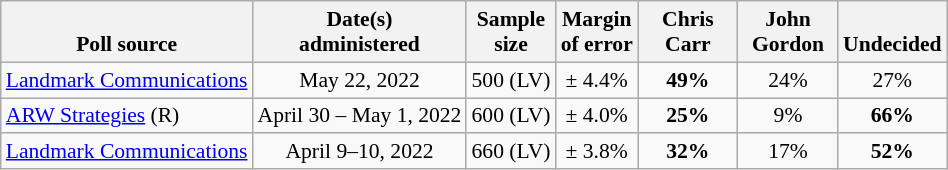<table class="wikitable" style="font-size:90%;text-align:center;">
<tr valign=bottom>
<th>Poll source</th>
<th>Date(s)<br>administered</th>
<th>Sample<br>size</th>
<th>Margin<br>of error</th>
<th style="width:60px;">Chris<br>Carr</th>
<th style="width:60px;">John<br>Gordon</th>
<th>Undecided</th>
</tr>
<tr>
<td style="text-align:left;"><a href='#'>Landmark Communications</a></td>
<td>May 22, 2022</td>
<td>500 (LV)</td>
<td>± 4.4%</td>
<td><strong>49%</strong></td>
<td>24%</td>
<td>27%</td>
</tr>
<tr>
<td style="text-align:left;"><a href='#'>ARW Strategies</a> (R)</td>
<td>April 30 – May 1, 2022</td>
<td>600 (LV)</td>
<td>± 4.0%</td>
<td><strong>25%</strong></td>
<td>9%</td>
<td><strong>66%</strong></td>
</tr>
<tr>
<td style="text-align:left;"><a href='#'>Landmark Communications</a></td>
<td>April 9–10, 2022</td>
<td>660 (LV)</td>
<td>± 3.8%</td>
<td><strong>32%</strong></td>
<td>17%</td>
<td><strong>52%</strong></td>
</tr>
</table>
